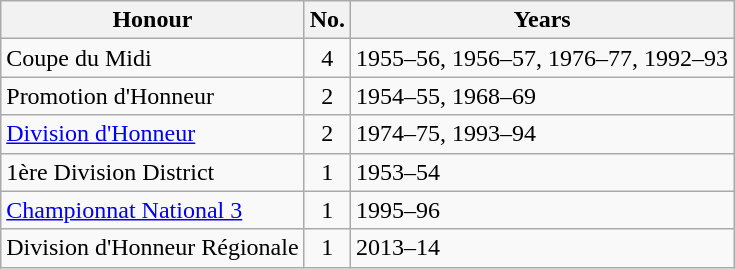<table class="wikitable">
<tr>
<th>Honour</th>
<th>No.</th>
<th>Years</th>
</tr>
<tr>
<td>Coupe du Midi</td>
<td align="center">4</td>
<td>1955–56, 1956–57, 1976–77, 1992–93</td>
</tr>
<tr>
<td>Promotion d'Honneur</td>
<td align="center">2</td>
<td>1954–55, 1968–69</td>
</tr>
<tr>
<td><a href='#'>Division d'Honneur</a></td>
<td align="center">2</td>
<td>1974–75, 1993–94</td>
</tr>
<tr>
<td>1ère Division District</td>
<td align="center">1</td>
<td>1953–54</td>
</tr>
<tr>
<td><a href='#'>Championnat National 3</a></td>
<td align="center">1</td>
<td>1995–96</td>
</tr>
<tr>
<td>Division d'Honneur Régionale</td>
<td align="center">1</td>
<td>2013–14</td>
</tr>
</table>
